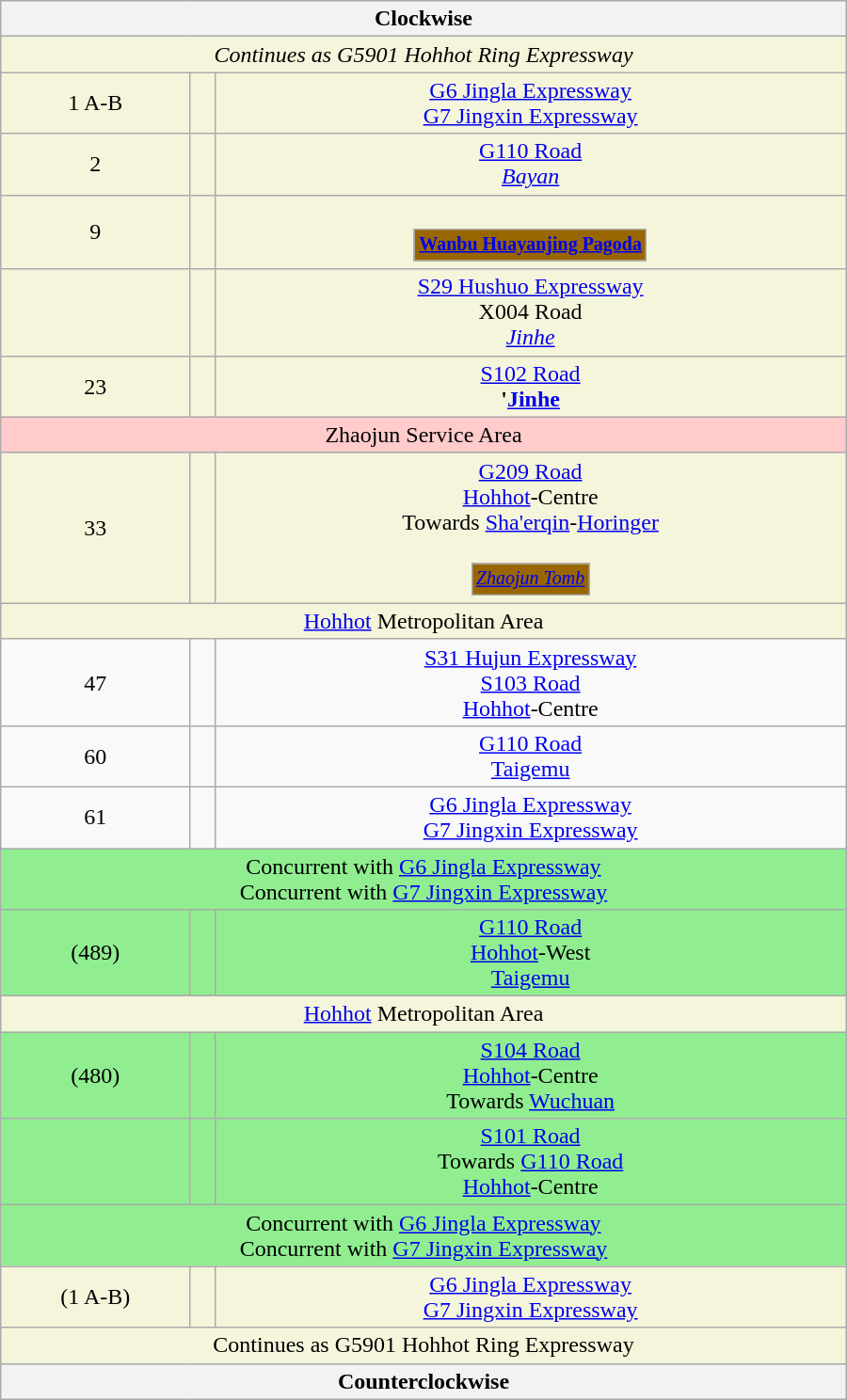<table class="wikitable" style="text-align:center" width="600px">
<tr>
<th text-align="center" colspan="3"> Clockwise </th>
</tr>
<tr style="background:#f5f5dc;">
<td colspan="4"> <em>Continues as  G5901 Hohhot Ring Expressway</em> </td>
</tr>
<tr style="background:#f5f5dc;">
<td>1 A-B</td>
<td><br></td>
<td> <a href='#'>G6 Jingla Expressway</a><br> <a href='#'>G7 Jingxin Expressway</a></td>
</tr>
<tr style="background:#f5f5dc;">
<td>2</td>
<td></td>
<td> <a href='#'>G110 Road</a><br><em><a href='#'>Bayan</a></em></td>
</tr>
<tr style="background:#f5f5dc;" align="center">
<td>9</td>
<td></td>
<td><br><table border=0>
<tr size=40>
<td bgcolor=#960 style="font-size: 10pt; color: white" align=center><strong><a href='#'><span>Wanbu Huayanjing Pagoda</span></a></strong></td>
</tr>
</table>
</td>
</tr>
<tr style="background:#f5f5dc;">
<td></td>
<td></td>
<td> <a href='#'>S29 Hushuo Expressway</a><br> X004 Road<br><em><a href='#'>Jinhe</a></em></td>
</tr>
<tr style="background:#f5f5dc;">
<td>23</td>
<td></td>
<td> <a href='#'>S102 Road</a><br><strong>'<a href='#'>Jinhe</a><em></td>
</tr>
<tr style="background:#ffcbcb;">
<td colspan="7"> </strong>Zhaojun Service Area<strong></td>
</tr>
<tr style="background:#f5f5dc;" align="center">
<td>33</td>
<td></td>
<td> <a href='#'>G209 Road</a><br></em><a href='#'>Hohhot</a>-Centre<em><br></em>Towards <a href='#'>Sha'erqin</a>-<a href='#'>Horinger</a><em><br><br><table border=0>
<tr size=40>
<td bgcolor=#960 style="font-size: 10pt; color: white" align=center></strong><a href='#'><span>Zhaojun Tomb</span></a><strong></td>
</tr>
</table>
</td>
</tr>
<tr style="background:#f5f5dc;">
<td colspan="7"> <a href='#'>Hohhot</a> Metropolitan Area </td>
</tr>
<tr>
<td>47</td>
<td></td>
<td> <a href='#'>S31 Hujun Expressway</a><br> <a href='#'>S103 Road</a><br></em><a href='#'>Hohhot</a>-Centre<em></td>
</tr>
<tr>
<td>60</td>
<td></td>
<td> <a href='#'>G110 Road</a><br></em><a href='#'>Taigemu</a><em></td>
</tr>
<tr>
<td>61</td>
<td></td>
<td> <a href='#'>G6 Jingla Expressway</a><br> <a href='#'>G7 Jingxin Expressway</a></td>
</tr>
<tr style="background:#90ee90;">
<td colspan="7"> Concurrent with  <a href='#'>G6 Jingla Expressway</a> <br>Concurrent with  <a href='#'>G7 Jingxin Expressway</a></td>
</tr>
<tr style="background:#90ee90;">
<td>(489)</td>
<td></td>
<td> <a href='#'>G110 Road</a><br></em><a href='#'>Hohhot</a>-West<em><br></em><a href='#'>Taigemu</a><em></td>
</tr>
<tr style="background:#f5f5dc;">
<td colspan="7"> <a href='#'>Hohhot</a> Metropolitan Area </td>
</tr>
<tr style="background:#90ee90;">
<td>(480)</td>
<td></td>
<td> <a href='#'>S104 Road</a><br></em><a href='#'>Hohhot</a>-Centre<em><br></em>Towards <a href='#'>Wuchuan</a><em></td>
</tr>
<tr style="background:#90ee90;">
<td></td>
<td></td>
<td> <a href='#'>S101 Road</a><br></em>Towards  <a href='#'>G110 Road</a><em><br></em><a href='#'>Hohhot</a>-Centre<em></td>
</tr>
<tr style="background:#90ee90;">
<td colspan="7"> Concurrent with  <a href='#'>G6 Jingla Expressway</a> <br>Concurrent with  <a href='#'>G7 Jingxin Expressway</a></td>
</tr>
<tr style="background:#f5f5dc;">
<td>(1 A-B)</td>
<td><br></td>
<td> <a href='#'>G6 Jingla Expressway</a><br> <a href='#'>G7 Jingxin Expressway</a></td>
</tr>
<tr style="background:#f5f5dc;">
<td colspan="4"> </em>Continues as  G5901 Hohhot Ring Expressway<em> </td>
</tr>
<tr>
<th text-align="center" colspan="3"> Counterclockwise </th>
</tr>
</table>
